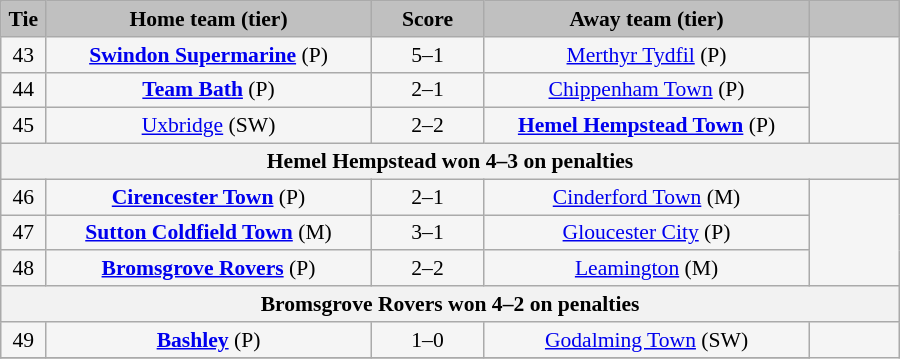<table class="wikitable" style="width: 600px; background:WhiteSmoke; text-align:center; font-size:90%">
<tr>
<td scope="col" style="width:  5.00%; background:silver;"><strong>Tie</strong></td>
<td scope="col" style="width: 36.25%; background:silver;"><strong>Home team (tier)</strong></td>
<td scope="col" style="width: 12.50%; background:silver;"><strong>Score</strong></td>
<td scope="col" style="width: 36.25%; background:silver;"><strong>Away team (tier)</strong></td>
<td scope="col" style="width: 10.00%; background:silver;"><strong></strong></td>
</tr>
<tr>
<td>43</td>
<td><strong><a href='#'>Swindon Supermarine</a></strong> (P)</td>
<td>5–1</td>
<td><a href='#'>Merthyr Tydfil</a> (P)</td>
</tr>
<tr>
<td>44</td>
<td><strong><a href='#'>Team Bath</a></strong> (P)</td>
<td>2–1</td>
<td><a href='#'>Chippenham Town</a> (P)</td>
</tr>
<tr>
<td>45</td>
<td><a href='#'>Uxbridge</a> (SW)</td>
<td>2–2</td>
<td><strong><a href='#'>Hemel Hempstead Town</a></strong> (P)</td>
</tr>
<tr>
<th colspan="5">Hemel Hempstead won 4–3 on penalties</th>
</tr>
<tr>
<td>46</td>
<td><strong><a href='#'>Cirencester Town</a></strong> (P)</td>
<td>2–1</td>
<td><a href='#'>Cinderford Town</a> (M)</td>
</tr>
<tr>
<td>47</td>
<td><strong><a href='#'>Sutton Coldfield Town</a></strong> (M)</td>
<td>3–1</td>
<td><a href='#'>Gloucester City</a> (P)</td>
</tr>
<tr>
<td>48</td>
<td><strong><a href='#'>Bromsgrove Rovers</a></strong> (P)</td>
<td>2–2</td>
<td><a href='#'>Leamington</a> (M)</td>
</tr>
<tr>
<th colspan="5">Bromsgrove Rovers won 4–2 on penalties</th>
</tr>
<tr>
<td>49</td>
<td><strong><a href='#'>Bashley</a></strong> (P)</td>
<td>1–0</td>
<td><a href='#'>Godalming Town</a> (SW)</td>
</tr>
<tr>
</tr>
</table>
